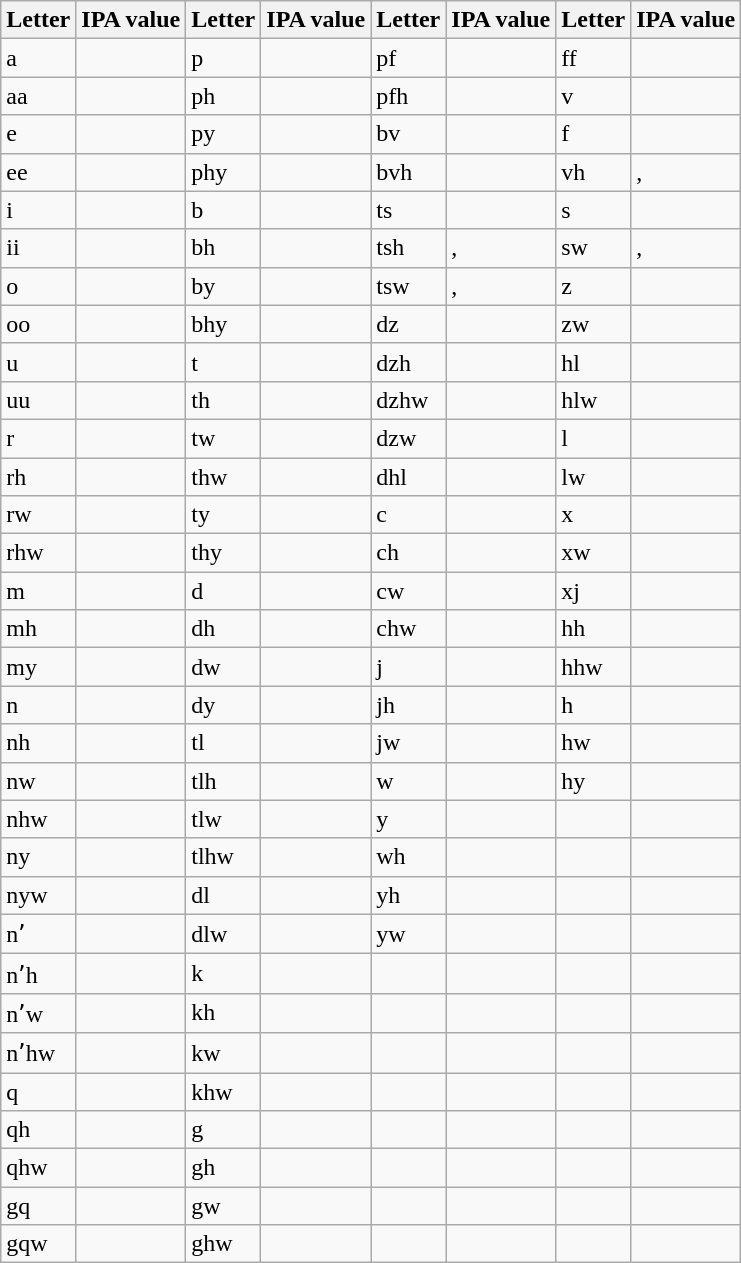<table class="wikitable">
<tr>
<th>Letter</th>
<th>IPA value</th>
<th>Letter</th>
<th>IPA value</th>
<th>Letter</th>
<th>IPA value</th>
<th>Letter</th>
<th>IPA value</th>
</tr>
<tr>
<td>a</td>
<td></td>
<td>p</td>
<td></td>
<td>pf</td>
<td></td>
<td>ff</td>
<td></td>
</tr>
<tr>
<td>aa</td>
<td></td>
<td>ph</td>
<td></td>
<td>pfh</td>
<td></td>
<td>v</td>
<td></td>
</tr>
<tr>
<td>e</td>
<td></td>
<td>py</td>
<td></td>
<td>bv</td>
<td></td>
<td>f</td>
<td></td>
</tr>
<tr>
<td>ee</td>
<td></td>
<td>phy</td>
<td></td>
<td>bvh</td>
<td></td>
<td>vh</td>
<td>, </td>
</tr>
<tr>
<td>i</td>
<td></td>
<td>b</td>
<td></td>
<td>ts</td>
<td></td>
<td>s</td>
<td></td>
</tr>
<tr>
<td>ii</td>
<td></td>
<td>bh</td>
<td></td>
<td>tsh</td>
<td>, </td>
<td>sw</td>
<td>, </td>
</tr>
<tr>
<td>o</td>
<td></td>
<td>by</td>
<td></td>
<td>tsw</td>
<td>, </td>
<td>z</td>
<td></td>
</tr>
<tr>
<td>oo</td>
<td></td>
<td>bhy</td>
<td></td>
<td>dz</td>
<td></td>
<td>zw</td>
<td></td>
</tr>
<tr>
<td>u</td>
<td></td>
<td>t</td>
<td></td>
<td>dzh</td>
<td></td>
<td>hl</td>
<td></td>
</tr>
<tr>
<td>uu</td>
<td></td>
<td>th</td>
<td></td>
<td>dzhw</td>
<td></td>
<td>hlw</td>
<td></td>
</tr>
<tr>
<td>r</td>
<td></td>
<td>tw</td>
<td></td>
<td>dzw</td>
<td></td>
<td>l</td>
<td></td>
</tr>
<tr>
<td>rh</td>
<td></td>
<td>thw</td>
<td></td>
<td>dhl</td>
<td></td>
<td>lw</td>
<td></td>
</tr>
<tr>
<td>rw</td>
<td></td>
<td>ty</td>
<td></td>
<td>c</td>
<td></td>
<td>x</td>
<td></td>
</tr>
<tr>
<td>rhw</td>
<td></td>
<td>thy</td>
<td></td>
<td>ch</td>
<td></td>
<td>xw</td>
<td></td>
</tr>
<tr>
<td>m</td>
<td></td>
<td>d</td>
<td></td>
<td>cw</td>
<td></td>
<td>xj</td>
<td></td>
</tr>
<tr>
<td>mh</td>
<td></td>
<td>dh</td>
<td></td>
<td>chw</td>
<td></td>
<td>hh</td>
<td></td>
</tr>
<tr>
<td>my</td>
<td></td>
<td>dw</td>
<td></td>
<td>j</td>
<td></td>
<td>hhw</td>
<td></td>
</tr>
<tr>
<td>n</td>
<td></td>
<td>dy</td>
<td></td>
<td>jh</td>
<td></td>
<td>h</td>
<td></td>
</tr>
<tr>
<td>nh</td>
<td></td>
<td>tl</td>
<td></td>
<td>jw</td>
<td></td>
<td>hw</td>
<td></td>
</tr>
<tr>
<td>nw</td>
<td></td>
<td>tlh</td>
<td></td>
<td>w</td>
<td></td>
<td>hy</td>
<td></td>
</tr>
<tr>
<td>nhw</td>
<td></td>
<td>tlw</td>
<td></td>
<td>y</td>
<td></td>
<td></td>
<td></td>
</tr>
<tr>
<td>ny</td>
<td></td>
<td>tlhw</td>
<td></td>
<td>wh</td>
<td></td>
<td></td>
<td></td>
</tr>
<tr>
<td>nyw</td>
<td></td>
<td>dl</td>
<td></td>
<td>yh</td>
<td></td>
<td></td>
<td></td>
</tr>
<tr>
<td>nʼ</td>
<td></td>
<td>dlw</td>
<td></td>
<td>yw</td>
<td></td>
<td></td>
<td></td>
</tr>
<tr>
<td>nʼh</td>
<td></td>
<td>k</td>
<td></td>
<td></td>
<td></td>
<td></td>
<td></td>
</tr>
<tr>
<td>nʼw</td>
<td></td>
<td>kh</td>
<td></td>
<td></td>
<td></td>
<td></td>
<td></td>
</tr>
<tr>
<td>nʼhw</td>
<td></td>
<td>kw</td>
<td></td>
<td></td>
<td></td>
<td></td>
<td></td>
</tr>
<tr>
<td>q</td>
<td></td>
<td>khw</td>
<td></td>
<td></td>
<td></td>
<td></td>
<td></td>
</tr>
<tr>
<td>qh</td>
<td></td>
<td>g</td>
<td></td>
<td></td>
<td></td>
<td></td>
<td></td>
</tr>
<tr>
<td>qhw</td>
<td></td>
<td>gh</td>
<td></td>
<td></td>
<td></td>
<td></td>
<td></td>
</tr>
<tr>
<td>gq</td>
<td></td>
<td>gw</td>
<td></td>
<td></td>
<td></td>
<td></td>
<td></td>
</tr>
<tr>
<td>gqw</td>
<td></td>
<td>ghw</td>
<td></td>
<td></td>
<td></td>
<td></td>
<td></td>
</tr>
</table>
